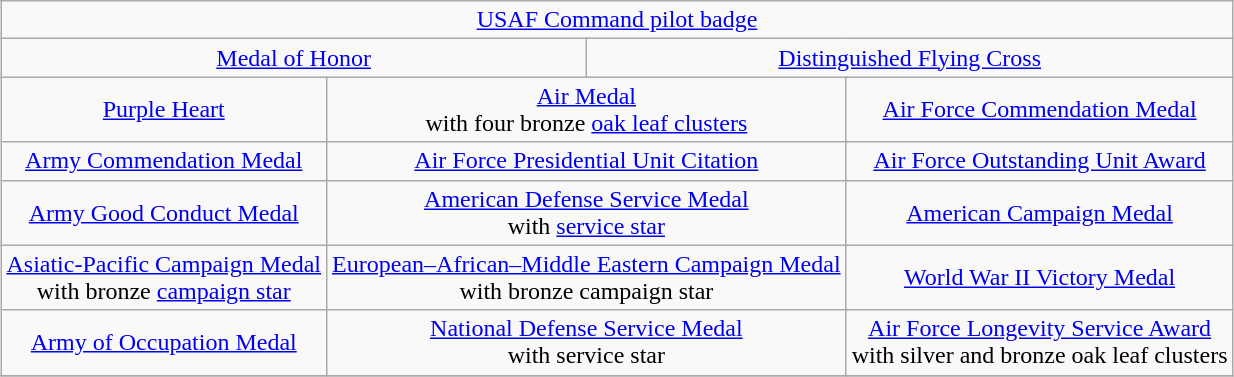<table class="wikitable" style="margin:1em auto; text-align:center;">
<tr>
<td colspan="12"><a href='#'>USAF Command pilot badge</a></td>
</tr>
<tr>
<td colspan="6"><a href='#'>Medal of Honor</a></td>
<td colspan="6"><a href='#'>Distinguished Flying Cross</a></td>
</tr>
<tr>
<td colspan="4"><a href='#'>Purple Heart</a></td>
<td colspan="4"><a href='#'>Air Medal</a><br>with four bronze <a href='#'>oak leaf clusters</a></td>
<td colspan="4"><a href='#'>Air Force Commendation Medal</a></td>
</tr>
<tr>
<td colspan="4"><a href='#'>Army Commendation Medal</a></td>
<td colspan="4"><a href='#'>Air Force Presidential Unit Citation</a></td>
<td colspan="4"><a href='#'>Air Force Outstanding Unit Award</a></td>
</tr>
<tr>
<td colspan="4"><a href='#'>Army Good Conduct Medal</a></td>
<td colspan="4"><a href='#'>American Defense Service Medal</a><br>with <a href='#'>service star</a></td>
<td colspan="4"><a href='#'>American Campaign Medal</a></td>
</tr>
<tr>
<td colspan="4"><a href='#'>Asiatic-Pacific Campaign Medal</a><br>with bronze <a href='#'>campaign star</a></td>
<td colspan="4"><a href='#'>European–African–Middle Eastern Campaign Medal</a><br>with bronze campaign star</td>
<td colspan="4"><a href='#'>World War II Victory Medal</a></td>
</tr>
<tr>
<td colspan="4"><a href='#'>Army of Occupation Medal</a></td>
<td colspan="4"><a href='#'>National Defense Service Medal</a><br>with service star</td>
<td colspan="4"><a href='#'>Air Force Longevity Service Award</a><br>with silver and bronze oak leaf clusters</td>
</tr>
<tr>
</tr>
</table>
